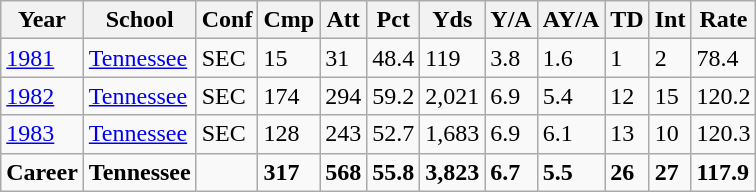<table class="wikitable">
<tr>
<th>Year</th>
<th>School</th>
<th>Conf</th>
<th>Cmp</th>
<th>Att</th>
<th>Pct</th>
<th>Yds</th>
<th>Y/A</th>
<th>AY/A</th>
<th>TD</th>
<th>Int</th>
<th>Rate</th>
</tr>
<tr>
<td><a href='#'>1981</a></td>
<td><a href='#'>Tennessee</a></td>
<td>SEC</td>
<td>15</td>
<td>31</td>
<td>48.4</td>
<td>119</td>
<td>3.8</td>
<td>1.6</td>
<td>1</td>
<td>2</td>
<td>78.4</td>
</tr>
<tr>
<td><a href='#'>1982</a></td>
<td><a href='#'>Tennessee</a></td>
<td>SEC</td>
<td>174</td>
<td>294</td>
<td>59.2</td>
<td>2,021</td>
<td>6.9</td>
<td>5.4</td>
<td>12</td>
<td>15</td>
<td>120.2</td>
</tr>
<tr>
<td><a href='#'>1983</a></td>
<td><a href='#'>Tennessee</a></td>
<td>SEC</td>
<td>128</td>
<td>243</td>
<td>52.7</td>
<td>1,683</td>
<td>6.9</td>
<td>6.1</td>
<td>13</td>
<td>10</td>
<td>120.3</td>
</tr>
<tr>
<td style="font-weight:bold;">Career</td>
<td style="font-weight:bold;">Tennessee</td>
<td style="font-weight:bold;"></td>
<td style="font-weight:bold;">317</td>
<td style="font-weight:bold;">568</td>
<td style="font-weight:bold;">55.8</td>
<td style="font-weight:bold;">3,823</td>
<td style="font-weight:bold;">6.7</td>
<td style="font-weight:bold;">5.5</td>
<td style="font-weight:bold;">26</td>
<td style="font-weight:bold;">27</td>
<td style="font-weight:bold;">117.9</td>
</tr>
</table>
